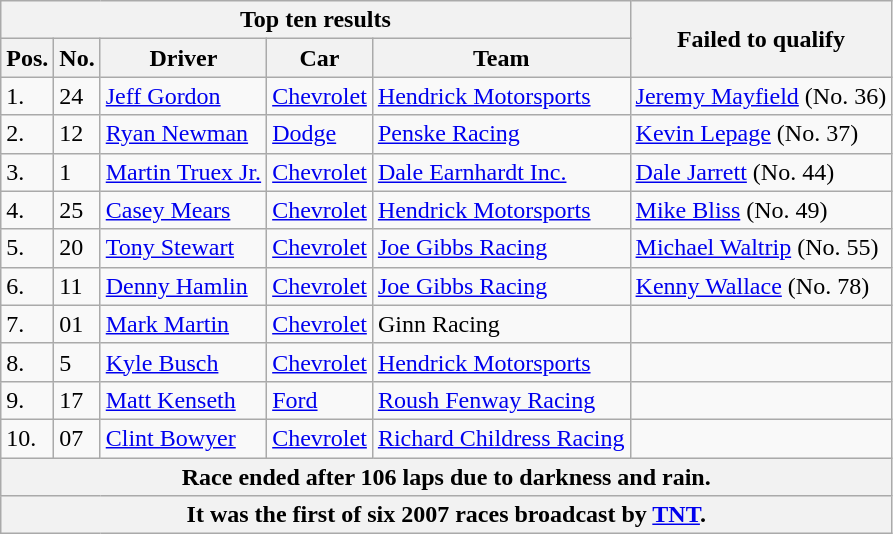<table class="wikitable">
<tr>
<th colspan=5>Top ten results</th>
<th rowspan=2>Failed to qualify</th>
</tr>
<tr>
<th>Pos.</th>
<th>No.</th>
<th>Driver</th>
<th>Car</th>
<th>Team</th>
</tr>
<tr>
<td>1.</td>
<td>24</td>
<td><a href='#'>Jeff Gordon</a></td>
<td><a href='#'>Chevrolet</a></td>
<td><a href='#'>Hendrick Motorsports</a></td>
<td><a href='#'>Jeremy Mayfield</a> (No. 36)</td>
</tr>
<tr>
<td>2.</td>
<td>12</td>
<td><a href='#'>Ryan Newman</a></td>
<td><a href='#'>Dodge</a></td>
<td><a href='#'>Penske Racing</a></td>
<td><a href='#'>Kevin Lepage</a> (No. 37)</td>
</tr>
<tr>
<td>3.</td>
<td>1</td>
<td><a href='#'>Martin Truex Jr.</a></td>
<td><a href='#'>Chevrolet</a></td>
<td><a href='#'>Dale Earnhardt Inc.</a></td>
<td><a href='#'>Dale Jarrett</a> (No. 44)</td>
</tr>
<tr>
<td>4.</td>
<td>25</td>
<td><a href='#'>Casey Mears</a></td>
<td><a href='#'>Chevrolet</a></td>
<td><a href='#'>Hendrick Motorsports</a></td>
<td><a href='#'>Mike Bliss</a> (No. 49)</td>
</tr>
<tr>
<td>5.</td>
<td>20</td>
<td><a href='#'>Tony Stewart</a></td>
<td><a href='#'>Chevrolet</a></td>
<td><a href='#'>Joe Gibbs Racing</a></td>
<td><a href='#'>Michael Waltrip</a> (No. 55)</td>
</tr>
<tr>
<td>6.</td>
<td>11</td>
<td><a href='#'>Denny Hamlin</a></td>
<td><a href='#'>Chevrolet</a></td>
<td><a href='#'>Joe Gibbs Racing</a></td>
<td><a href='#'>Kenny Wallace</a> (No. 78)</td>
</tr>
<tr>
<td>7.</td>
<td>01</td>
<td><a href='#'>Mark Martin</a></td>
<td><a href='#'>Chevrolet</a></td>
<td>Ginn Racing</td>
<td></td>
</tr>
<tr>
<td>8.</td>
<td>5</td>
<td><a href='#'>Kyle Busch</a></td>
<td><a href='#'>Chevrolet</a></td>
<td><a href='#'>Hendrick Motorsports</a></td>
<td></td>
</tr>
<tr>
<td>9.</td>
<td>17</td>
<td><a href='#'>Matt Kenseth</a></td>
<td><a href='#'>Ford</a></td>
<td><a href='#'>Roush Fenway Racing</a></td>
<td></td>
</tr>
<tr>
<td>10.</td>
<td>07</td>
<td><a href='#'>Clint Bowyer</a></td>
<td><a href='#'>Chevrolet</a></td>
<td><a href='#'>Richard Childress Racing</a></td>
<td></td>
</tr>
<tr>
<th colspan=6>Race ended after 106 laps due to darkness and rain.</th>
</tr>
<tr>
<th colspan=6>It was the first of six 2007 races broadcast by <a href='#'>TNT</a>.</th>
</tr>
</table>
